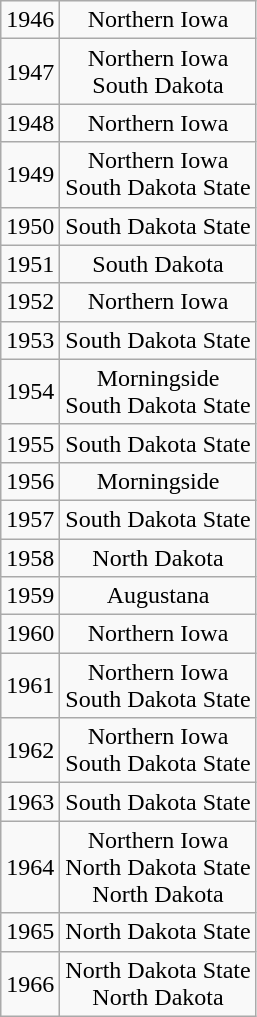<table class="wikitable" style="text-align:center">
<tr>
<td>1946</td>
<td>Northern Iowa</td>
</tr>
<tr>
<td>1947</td>
<td>Northern Iowa<br>South Dakota</td>
</tr>
<tr>
<td>1948</td>
<td>Northern Iowa</td>
</tr>
<tr>
<td>1949</td>
<td>Northern Iowa<br>South Dakota State</td>
</tr>
<tr>
<td>1950</td>
<td>South Dakota State</td>
</tr>
<tr>
<td>1951</td>
<td>South Dakota</td>
</tr>
<tr>
<td>1952</td>
<td>Northern Iowa</td>
</tr>
<tr>
<td>1953</td>
<td>South Dakota State</td>
</tr>
<tr>
<td>1954</td>
<td>Morningside<br>South Dakota State</td>
</tr>
<tr>
<td>1955</td>
<td>South Dakota State</td>
</tr>
<tr>
<td>1956</td>
<td>Morningside</td>
</tr>
<tr>
<td>1957</td>
<td>South Dakota State</td>
</tr>
<tr>
<td>1958</td>
<td>North Dakota</td>
</tr>
<tr>
<td>1959</td>
<td>Augustana</td>
</tr>
<tr>
<td>1960</td>
<td>Northern Iowa</td>
</tr>
<tr>
<td>1961</td>
<td>Northern Iowa<br>South Dakota State</td>
</tr>
<tr>
<td>1962</td>
<td>Northern Iowa<br>South Dakota State</td>
</tr>
<tr>
<td>1963</td>
<td>South Dakota State</td>
</tr>
<tr>
<td>1964</td>
<td>Northern Iowa<br>North Dakota State<br>North Dakota</td>
</tr>
<tr>
<td>1965</td>
<td>North Dakota State</td>
</tr>
<tr>
<td>1966</td>
<td>North Dakota State<br>North Dakota</td>
</tr>
</table>
